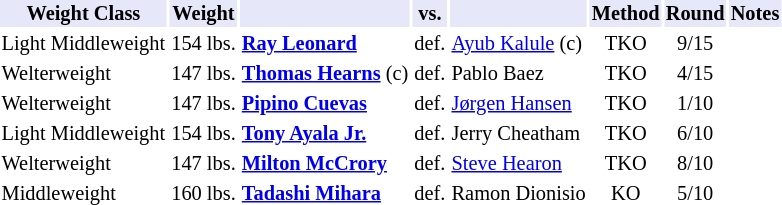<table class="toccolours" style="font-size: 85%;">
<tr>
<th style="background:#e6e8fa; color:#000; text-align:center;">Weight Class</th>
<th style="background:#e6e8fa; color:#000; text-align:center;">Weight</th>
<th style="background:#e6e8fa; color:#000; text-align:center;"></th>
<th style="background:#e6e8fa; color:#000; text-align:center;">vs.</th>
<th style="background:#e6e8fa; color:#000; text-align:center;"></th>
<th style="background:#e6e8fa; color:#000; text-align:center;">Method</th>
<th style="background:#e6e8fa; color:#000; text-align:center;">Round</th>
<th style="background:#e6e8fa; color:#000; text-align:center;">Notes</th>
</tr>
<tr>
<td>Light Middleweight</td>
<td>154 lbs.</td>
<td><strong><a href='#'>Ray Leonard</a></strong></td>
<td>def.</td>
<td><a href='#'>Ayub Kalule</a> (c)</td>
<td align=center>TKO</td>
<td align=center>9/15</td>
<td></td>
</tr>
<tr>
<td>Welterweight</td>
<td>147 lbs.</td>
<td><strong><a href='#'>Thomas Hearns</a></strong> (c)</td>
<td>def.</td>
<td>Pablo Baez</td>
<td align=center>TKO</td>
<td align=center>4/15</td>
<td></td>
</tr>
<tr>
<td>Welterweight</td>
<td>147 lbs.</td>
<td><strong><a href='#'>Pipino Cuevas</a></strong></td>
<td>def.</td>
<td><a href='#'>Jørgen Hansen</a></td>
<td align=center>TKO</td>
<td align=center>1/10</td>
</tr>
<tr>
<td>Light Middleweight</td>
<td>154 lbs.</td>
<td><strong><a href='#'>Tony Ayala Jr.</a></strong></td>
<td>def.</td>
<td>Jerry Cheatham</td>
<td align=center>TKO</td>
<td align=center>6/10</td>
</tr>
<tr>
<td>Welterweight</td>
<td>147 lbs.</td>
<td><strong><a href='#'>Milton McCrory</a></strong></td>
<td>def.</td>
<td><a href='#'>Steve Hearon</a></td>
<td align=center>TKO</td>
<td align=center>8/10</td>
</tr>
<tr>
<td>Middleweight</td>
<td>160 lbs.</td>
<td><strong><a href='#'>Tadashi Mihara</a></strong></td>
<td>def.</td>
<td>Ramon Dionisio</td>
<td align=center>KO</td>
<td align=center>5/10</td>
</tr>
</table>
